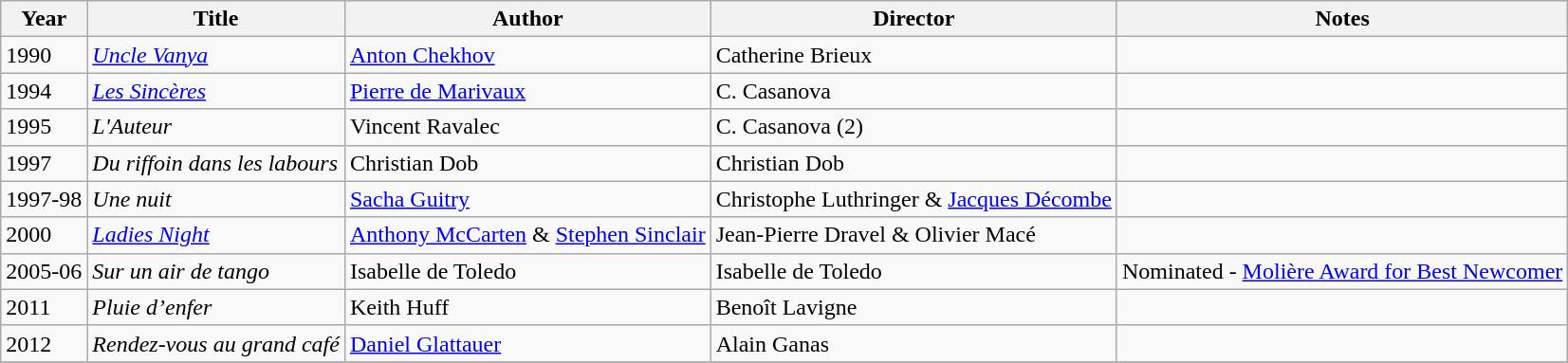<table class="wikitable">
<tr>
<th>Year</th>
<th>Title</th>
<th>Author</th>
<th>Director</th>
<th>Notes</th>
</tr>
<tr>
<td>1990</td>
<td><em><a href='#'>Uncle Vanya</a></em></td>
<td><a href='#'>Anton Chekhov</a></td>
<td>Catherine Brieux</td>
<td></td>
</tr>
<tr>
<td>1994</td>
<td><em><a href='#'>Les Sincères</a></em></td>
<td><a href='#'>Pierre de Marivaux</a></td>
<td>C. Casanova</td>
<td></td>
</tr>
<tr>
<td>1995</td>
<td><em>L'Auteur</em></td>
<td>Vincent Ravalec</td>
<td>C. Casanova (2)</td>
<td></td>
</tr>
<tr>
<td>1997</td>
<td><em>Du riffoin dans les labours</em></td>
<td>Christian Dob</td>
<td>Christian Dob</td>
<td></td>
</tr>
<tr>
<td>1997-98</td>
<td><em>Une nuit</em></td>
<td><a href='#'>Sacha Guitry</a></td>
<td>Christophe Luthringer & <a href='#'>Jacques Décombe</a></td>
<td></td>
</tr>
<tr>
<td>2000</td>
<td><em><a href='#'>Ladies Night</a></em></td>
<td><a href='#'>Anthony McCarten</a> & <a href='#'>Stephen Sinclair</a></td>
<td>Jean-Pierre Dravel & Olivier Macé</td>
<td></td>
</tr>
<tr>
<td>2005-06</td>
<td><em>Sur un air de tango</em></td>
<td>Isabelle de Toledo</td>
<td>Isabelle de Toledo</td>
<td>Nominated - <a href='#'>Molière Award for Best Newcomer</a></td>
</tr>
<tr>
<td>2011</td>
<td><em>Pluie d’enfer</em></td>
<td>Keith Huff</td>
<td>Benoît Lavigne</td>
<td></td>
</tr>
<tr>
<td>2012</td>
<td><em>Rendez-vous au grand café</em></td>
<td><a href='#'>Daniel Glattauer</a></td>
<td>Alain Ganas</td>
<td></td>
</tr>
<tr>
</tr>
</table>
